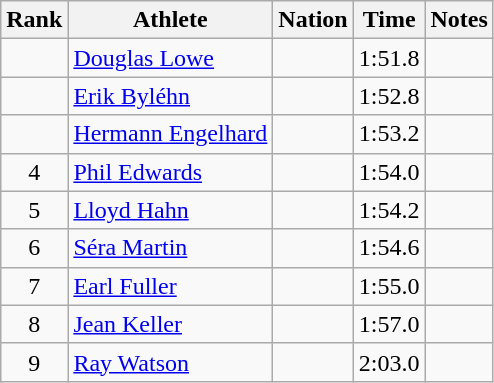<table class="wikitable sortable" style="text-align:center">
<tr>
<th>Rank</th>
<th>Athlete</th>
<th>Nation</th>
<th>Time</th>
<th>Notes</th>
</tr>
<tr>
<td></td>
<td align=left><a href='#'>Douglas Lowe</a></td>
<td align=left></td>
<td>1:51.8</td>
<td></td>
</tr>
<tr>
<td></td>
<td align=left><a href='#'>Erik Byléhn</a></td>
<td align=left></td>
<td>1:52.8</td>
<td></td>
</tr>
<tr>
<td></td>
<td align=left><a href='#'>Hermann Engelhard</a></td>
<td align=left></td>
<td>1:53.2</td>
<td></td>
</tr>
<tr>
<td>4</td>
<td align=left><a href='#'>Phil Edwards</a></td>
<td align=left></td>
<td>1:54.0</td>
<td></td>
</tr>
<tr>
<td>5</td>
<td align=left><a href='#'>Lloyd Hahn</a></td>
<td align=left></td>
<td>1:54.2</td>
<td></td>
</tr>
<tr>
<td>6</td>
<td align=left><a href='#'>Séra Martin</a></td>
<td align=left></td>
<td>1:54.6</td>
<td></td>
</tr>
<tr>
<td>7</td>
<td align=left><a href='#'>Earl Fuller</a></td>
<td align=left></td>
<td>1:55.0</td>
<td></td>
</tr>
<tr>
<td>8</td>
<td align=left><a href='#'>Jean Keller</a></td>
<td align=left></td>
<td>1:57.0</td>
<td></td>
</tr>
<tr>
<td>9</td>
<td align=left><a href='#'>Ray Watson</a></td>
<td align=left></td>
<td>2:03.0</td>
<td></td>
</tr>
</table>
